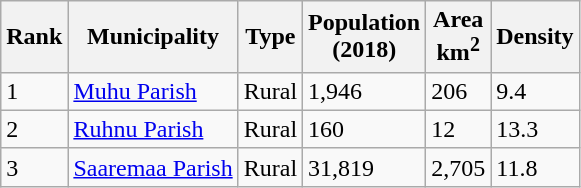<table class="wikitable sortable">
<tr>
<th>Rank</th>
<th>Municipality</th>
<th>Type</th>
<th>Population<br>(2018)</th>
<th>Area<br>km<sup>2</sup></th>
<th>Density</th>
</tr>
<tr>
<td>1</td>
<td><a href='#'>Muhu Parish</a></td>
<td>Rural</td>
<td>1,946</td>
<td>206</td>
<td>9.4</td>
</tr>
<tr>
<td>2</td>
<td><a href='#'>Ruhnu Parish</a></td>
<td>Rural</td>
<td>160</td>
<td>12</td>
<td>13.3</td>
</tr>
<tr>
<td>3</td>
<td><a href='#'>Saaremaa Parish</a></td>
<td>Rural</td>
<td>31,819</td>
<td>2,705</td>
<td>11.8</td>
</tr>
</table>
